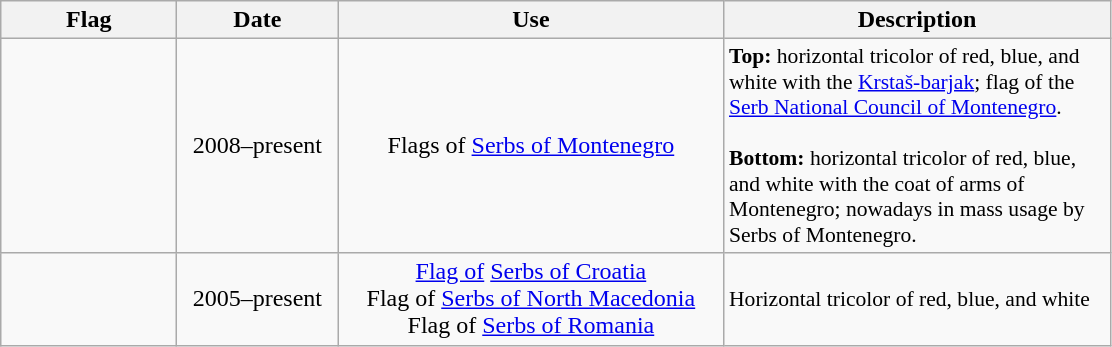<table class="wikitable">
<tr>
<th style="width:110px;">Flag</th>
<th style="width:100px;">Date</th>
<th style="width:250px;">Use</th>
<th style="width:250px;">Description</th>
</tr>
<tr>
<td> <br><br></td>
<td style="text-align:center;">2008–present</td>
<td style="text-align:center;">Flags of <a href='#'>Serbs of Montenegro</a></td>
<td style=font-size:90%;><strong>Top:</strong> horizontal tricolor of red, blue, and white with the <a href='#'>Krstaš-barjak</a>; flag of the <a href='#'>Serb National Council of Montenegro</a>. <br><br> <strong>Bottom:</strong> horizontal tricolor of red, blue, and white with the coat of arms of Montenegro; nowadays in mass usage by Serbs of Montenegro.</td>
</tr>
<tr>
<td></td>
<td style="text-align:center;">2005–present</td>
<td style="text-align:center;"><a href='#'>Flag of</a> <a href='#'>Serbs of Croatia</a><br>Flag of <a href='#'>Serbs of North Macedonia</a><br>Flag of <a href='#'>Serbs of Romania</a></td>
<td style=font-size:90%;>Horizontal tricolor of red, blue, and white</td>
</tr>
</table>
